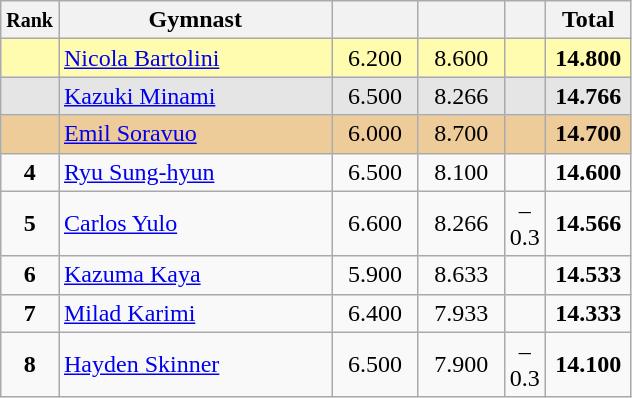<table style="text-align:center;" class="wikitable sortable">
<tr>
<th scope="col" style="width:15px;"><small>Rank</small></th>
<th scope="col" style="width:175px;">Gymnast</th>
<th scope="col" style="width:50px;"><small></small></th>
<th scope="col" style="width:50px;"><small></small></th>
<th scope="col" style="width:20px;"><small></small></th>
<th scope="col" style="width:50px;">Total</th>
</tr>
<tr style="background:#fffcaf;">
<td scope="row" style="text-align:center"><strong></strong></td>
<td style=text-align:left;"> <a href='#'>Nicola Bartolini</a></td>
<td>6.200</td>
<td>8.600</td>
<td></td>
<td><strong>14.800</strong></td>
</tr>
<tr style="background:#e5e5e5;">
<td scope="row" style="text-align:center"><strong></strong></td>
<td style=text-align:left;"> <a href='#'>Kazuki Minami</a></td>
<td>6.500</td>
<td>8.266</td>
<td></td>
<td><strong>14.766</strong></td>
</tr>
<tr style="background:#ec9;">
<td scope="row" style="text-align:center"><strong></strong></td>
<td style=text-align:left;"> <a href='#'>Emil Soravuo</a></td>
<td>6.000</td>
<td>8.700</td>
<td></td>
<td><strong>14.700</strong></td>
</tr>
<tr>
<td scope="row" style="text-align:center"><strong>4</strong></td>
<td style=text-align:left;"> <a href='#'>Ryu Sung-hyun</a></td>
<td>6.500</td>
<td>8.100</td>
<td></td>
<td><strong>14.600</strong></td>
</tr>
<tr>
<td scope="row" style="text-align:center"><strong>5</strong></td>
<td style=text-align:left;"> <a href='#'>Carlos Yulo</a></td>
<td>6.600</td>
<td>8.266</td>
<td>–0.3</td>
<td><strong>14.566</strong></td>
</tr>
<tr>
<td scope="row" style="text-align:center"><strong>6</strong></td>
<td style=text-align:left;"> <a href='#'>Kazuma Kaya</a></td>
<td>5.900</td>
<td>8.633</td>
<td></td>
<td><strong>14.533</strong></td>
</tr>
<tr>
<td scope="row" style="text-align:center"><strong>7</strong></td>
<td style=text-align:left;"> <a href='#'>Milad Karimi</a></td>
<td>6.400</td>
<td>7.933</td>
<td></td>
<td><strong>14.333</strong></td>
</tr>
<tr>
<td scope="row" style="text-align:center"><strong>8</strong></td>
<td style=text-align:left;"> <a href='#'>Hayden Skinner</a></td>
<td>6.500</td>
<td>7.900</td>
<td>–0.3</td>
<td><strong>14.100</strong></td>
</tr>
</table>
